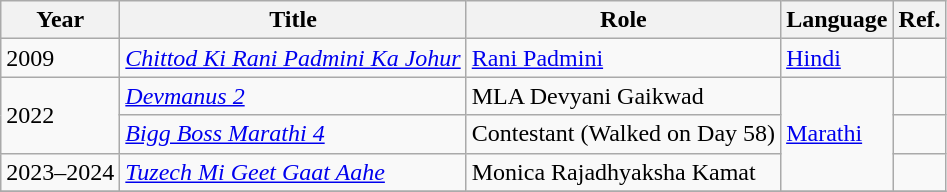<table class="wikitable">
<tr>
<th>Year</th>
<th>Title</th>
<th>Role</th>
<th>Language</th>
<th>Ref.</th>
</tr>
<tr>
<td>2009</td>
<td><em><a href='#'>Chittod Ki Rani Padmini Ka Johur</a></em></td>
<td><a href='#'>Rani Padmini</a></td>
<td><a href='#'>Hindi</a></td>
<td></td>
</tr>
<tr>
<td rowspan="2">2022</td>
<td><em><a href='#'>Devmanus 2</a></em></td>
<td>MLA Devyani Gaikwad</td>
<td rowspan="3"><a href='#'>Marathi</a></td>
<td></td>
</tr>
<tr>
<td><em><a href='#'>Bigg Boss Marathi 4</a></em></td>
<td>Contestant (Walked on Day 58)</td>
<td></td>
</tr>
<tr>
<td>2023–2024</td>
<td><em><a href='#'>Tuzech Mi Geet Gaat Aahe</a></em></td>
<td>Monica Rajadhyaksha Kamat</td>
<td></td>
</tr>
<tr>
</tr>
</table>
